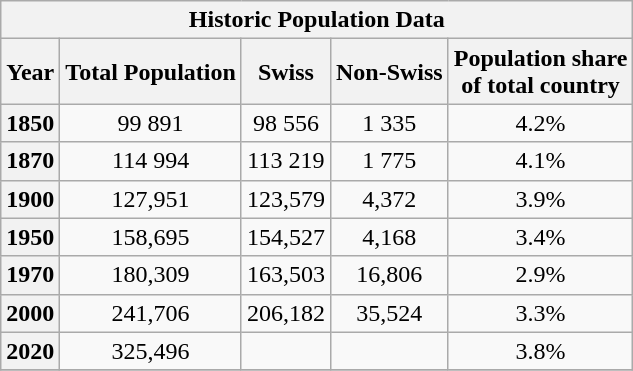<table class="wikitable collapsible">
<tr>
<th colspan="5">Historic Population Data</th>
</tr>
<tr>
<th>Year</th>
<th>Total Population</th>
<th>Swiss</th>
<th>Non-Swiss</th>
<th>Population share <br>of total country</th>
</tr>
<tr>
<th scope="row">1850</th>
<td align="center">99 891</td>
<td align="center">98 556</td>
<td align="center">1 335</td>
<td align="center">4.2%</td>
</tr>
<tr>
<th>1870</th>
<td rowspan="1" align="center">114 994</td>
<td align="center" align="center">113 219</td>
<td rowspan="1" align="center">1 775</td>
<td align="center"align="center">4.1%</td>
</tr>
<tr>
<th scope="row">1900</th>
<td align="center">127,951</td>
<td rowspan="1" align="center">123,579</td>
<td align="center">4,372</td>
<td align="center">3.9%</td>
</tr>
<tr>
<th scope="row">1950</th>
<td rowspan="1" align="center">158,695</td>
<td rowspan="1" align="center">154,527</td>
<td rowspan="1" align="center">4,168</td>
<td align="center">3.4%</td>
</tr>
<tr>
<th scope="row">1970</th>
<td align="center">180,309</td>
<td align="center">163,503</td>
<td rowspan="1" align="center">16,806</td>
<td align="center">2.9%</td>
</tr>
<tr>
<th>2000</th>
<td align="center">241,706</td>
<td align="center">206,182</td>
<td align="center">35,524</td>
<td align="center">3.3%</td>
</tr>
<tr>
<th scope="row">2020</th>
<td align="center">325,496</td>
<td align="center"></td>
<td align="center"></td>
<td align="center">3.8%</td>
</tr>
<tr>
</tr>
</table>
